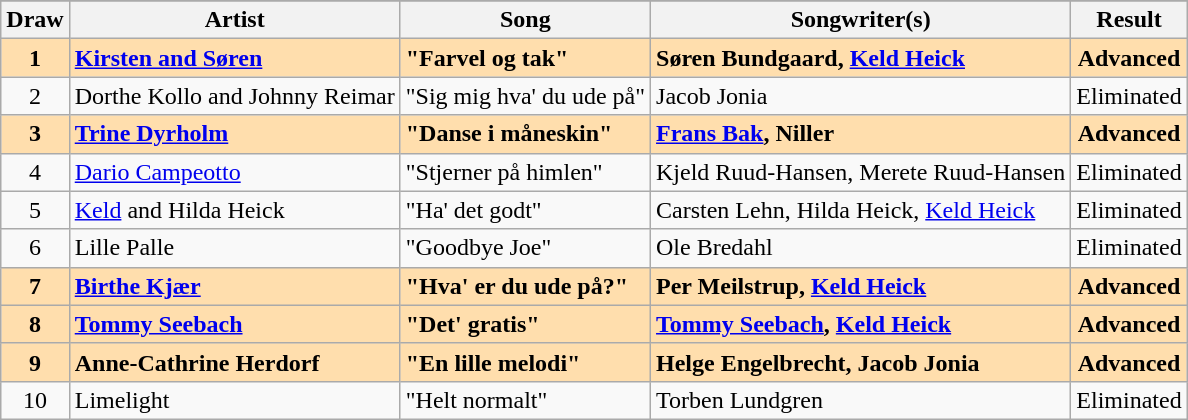<table class="sortable wikitable" style="margin: 1em auto 1em auto; text-align:center">
<tr>
</tr>
<tr>
<th>Draw</th>
<th>Artist</th>
<th>Song</th>
<th>Songwriter(s)</th>
<th>Result</th>
</tr>
<tr style="font-weight:bold;background:navajowhite;">
<td>1</td>
<td style="text-align:left;"><a href='#'>Kirsten and Søren</a></td>
<td style="text-align:left;">"Farvel og tak"</td>
<td style="text-align:left;">Søren Bundgaard, <a href='#'>Keld Heick</a></td>
<td>Advanced</td>
</tr>
<tr>
<td>2</td>
<td style="text-align:left;">Dorthe Kollo and Johnny Reimar</td>
<td style="text-align:left;">"Sig mig hva' du ude på"</td>
<td style="text-align:left;">Jacob Jonia</td>
<td>Eliminated</td>
</tr>
<tr style="font-weight:bold;background:navajowhite;">
<td>3</td>
<td style="text-align:left;"><a href='#'>Trine Dyrholm</a></td>
<td style="text-align:left;">"Danse i måneskin"</td>
<td style="text-align:left;"><a href='#'>Frans Bak</a>, Niller</td>
<td>Advanced</td>
</tr>
<tr>
<td>4</td>
<td style="text-align:left;"><a href='#'>Dario Campeotto</a></td>
<td style="text-align:left;">"Stjerner på himlen"</td>
<td style="text-align:left;">Kjeld Ruud-Hansen, Merete Ruud-Hansen</td>
<td>Eliminated</td>
</tr>
<tr>
<td>5</td>
<td style="text-align:left;"><a href='#'>Keld</a> and Hilda Heick</td>
<td style="text-align:left;">"Ha' det godt"</td>
<td style="text-align:left;">Carsten Lehn, Hilda Heick, <a href='#'>Keld Heick</a></td>
<td>Eliminated</td>
</tr>
<tr>
<td>6</td>
<td style="text-align:left;">Lille Palle</td>
<td style="text-align:left;">"Goodbye Joe"</td>
<td style="text-align:left;">Ole Bredahl</td>
<td>Eliminated</td>
</tr>
<tr style="font-weight:bold;background:navajowhite;">
<td>7</td>
<td style="text-align:left;"><a href='#'>Birthe Kjær</a></td>
<td style="text-align:left;">"Hva' er du ude på?"</td>
<td style="text-align:left;">Per Meilstrup, <a href='#'>Keld Heick</a></td>
<td>Advanced</td>
</tr>
<tr style="font-weight:bold;background:navajowhite;">
<td>8</td>
<td style="text-align:left;"><a href='#'>Tommy Seebach</a></td>
<td style="text-align:left;">"Det' gratis"</td>
<td style="text-align:left;"><a href='#'>Tommy Seebach</a>, <a href='#'>Keld Heick</a></td>
<td>Advanced</td>
</tr>
<tr style="font-weight:bold;background:navajowhite;">
<td>9</td>
<td style="text-align:left;">Anne-Cathrine Herdorf</td>
<td style="text-align:left;">"En lille melodi"</td>
<td style="text-align:left;">Helge Engelbrecht, Jacob Jonia</td>
<td>Advanced</td>
</tr>
<tr>
<td>10</td>
<td style="text-align:left;">Limelight</td>
<td style="text-align:left;">"Helt normalt"</td>
<td style="text-align:left;">Torben Lundgren</td>
<td>Eliminated</td>
</tr>
</table>
